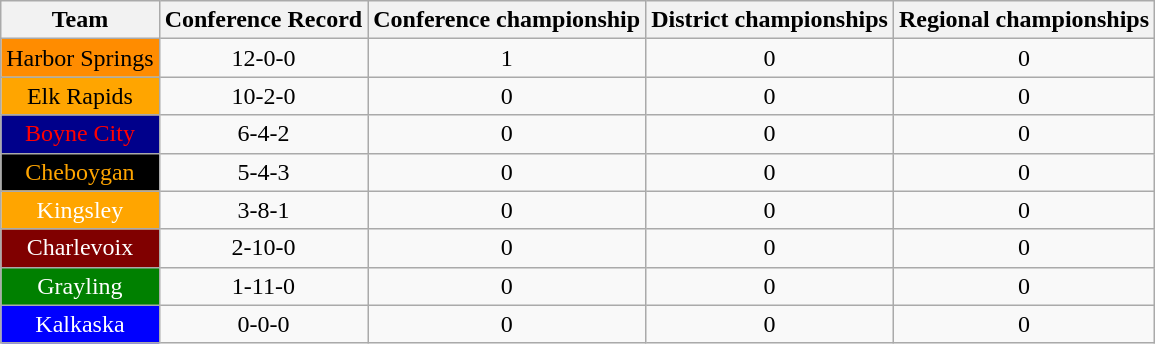<table class="wikitable sortable" style="text-align:center">
<tr>
<th>Team</th>
<th>Conference Record</th>
<th>Conference championship</th>
<th>District championships</th>
<th>Regional championships</th>
</tr>
<tr>
<td !align=center style="background:darkorange;color:black">Harbor Springs</td>
<td>12-0-0</td>
<td>1</td>
<td>0</td>
<td>0</td>
</tr>
<tr>
<td !align=center style="background:orange;color:black">Elk Rapids</td>
<td>10-2-0</td>
<td>0</td>
<td>0</td>
<td>0</td>
</tr>
<tr>
<td !align=center style="background:darkblue;color:red">Boyne City</td>
<td>6-4-2</td>
<td>0</td>
<td>0</td>
<td>0</td>
</tr>
<tr>
<td !align=center style="background:black;color:orange">Cheboygan</td>
<td>5-4-3</td>
<td>0</td>
<td>0</td>
<td>0</td>
</tr>
<tr>
<td !align=center style="background:orange;color:white">Kingsley</td>
<td>3-8-1</td>
<td>0</td>
<td>0</td>
<td>0</td>
</tr>
<tr>
<td !align=center style="background:maroon;color:white">Charlevoix</td>
<td>2-10-0</td>
<td>0</td>
<td>0</td>
<td>0</td>
</tr>
<tr>
<td !align=center style="background:green;color:white">Grayling</td>
<td>1-11-0</td>
<td>0</td>
<td>0</td>
<td>0</td>
</tr>
<tr>
<td !align=center style="background:blue;color:white">Kalkaska</td>
<td>0-0-0</td>
<td>0</td>
<td>0</td>
<td>0</td>
</tr>
</table>
